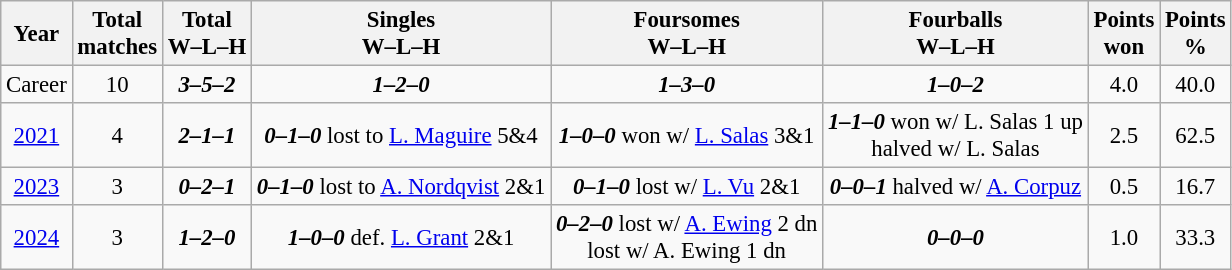<table class="wikitable" style="text-align:center; font-size: 95%;">
<tr>
<th>Year</th>
<th>Total<br>matches</th>
<th>Total<br>W–L–H</th>
<th>Singles<br>W–L–H</th>
<th>Foursomes<br>W–L–H</th>
<th>Fourballs<br>W–L–H</th>
<th>Points<br>won</th>
<th>Points<br>%</th>
</tr>
<tr>
<td>Career</td>
<td>10</td>
<td><strong><em>3–5–2</em></strong></td>
<td><strong><em>1–2–0</em></strong></td>
<td><strong><em>1–3–0</em></strong></td>
<td><strong><em>1–0–2</em></strong></td>
<td>4.0</td>
<td>40.0</td>
</tr>
<tr>
<td><a href='#'>2021</a></td>
<td>4</td>
<td><strong><em>2–1–1</em></strong></td>
<td><strong><em>0–1–0</em></strong> lost to <a href='#'>L. Maguire</a> 5&4</td>
<td><strong><em>1–0–0</em></strong> won w/ <a href='#'>L. Salas</a> 3&1</td>
<td><strong><em>1–1–0</em></strong> won w/ L. Salas 1 up<br>halved w/ L. Salas</td>
<td>2.5</td>
<td>62.5</td>
</tr>
<tr>
<td><a href='#'>2023</a></td>
<td>3</td>
<td><strong><em>0–2–1</em></strong></td>
<td><strong><em>0–1–0</em></strong> lost to <a href='#'>A. Nordqvist</a> 2&1</td>
<td><strong><em>0–1–0</em></strong> lost w/ <a href='#'>L. Vu</a> 2&1</td>
<td><strong><em>0–0–1</em></strong> halved w/ <a href='#'>A. Corpuz</a></td>
<td>0.5</td>
<td>16.7</td>
</tr>
<tr>
<td><a href='#'>2024</a></td>
<td>3</td>
<td><strong><em>1–2–0</em></strong></td>
<td><strong><em>1–0–0</em></strong> def. <a href='#'>L. Grant</a> 2&1</td>
<td><strong><em>0–2–0</em></strong> lost w/ <a href='#'>A. Ewing</a> 2 dn<br>lost w/ A. Ewing 1 dn</td>
<td><strong><em>0–0–0</em></strong></td>
<td>1.0</td>
<td>33.3</td>
</tr>
</table>
